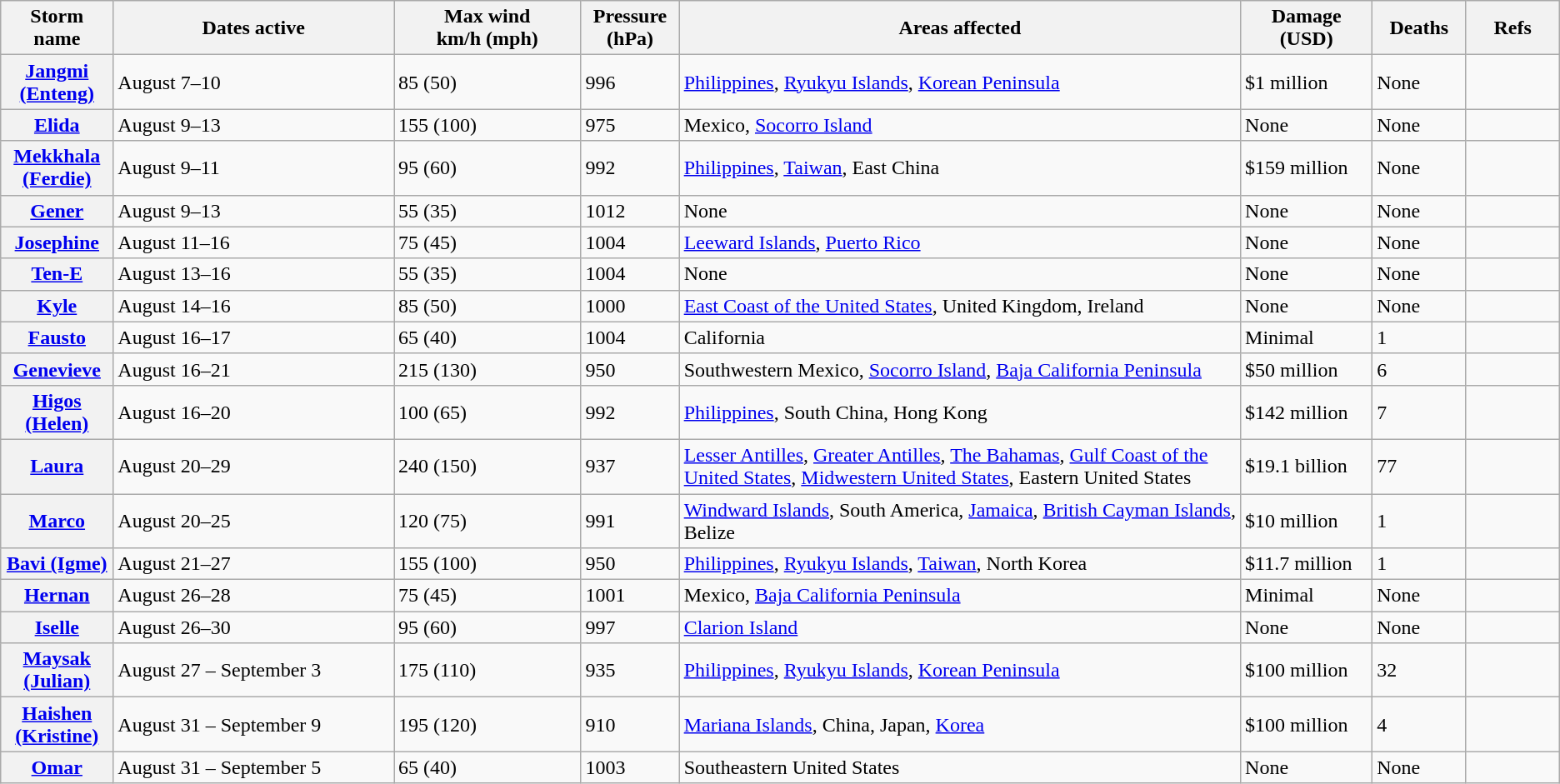<table class="wikitable sortable">
<tr>
<th width="5%">Storm name</th>
<th width="15%">Dates active</th>
<th width="10%">Max wind<br>km/h (mph)</th>
<th width="5%">Pressure<br>(hPa)</th>
<th width="30%">Areas affected</th>
<th width="5%">Damage<br>(USD)</th>
<th width="5%">Deaths</th>
<th width="5%">Refs</th>
</tr>
<tr>
<th><a href='#'>Jangmi (Enteng)</a></th>
<td>August 7–10</td>
<td>85 (50)</td>
<td>996</td>
<td><a href='#'>Philippines</a>, <a href='#'>Ryukyu Islands</a>, <a href='#'>Korean Peninsula</a></td>
<td>$1 million</td>
<td>None</td>
<td></td>
</tr>
<tr>
<th><a href='#'>Elida</a></th>
<td>August 9–13</td>
<td>155 (100)</td>
<td>975</td>
<td>Mexico, <a href='#'>Socorro Island</a></td>
<td>None</td>
<td>None</td>
<td></td>
</tr>
<tr>
<th><a href='#'>Mekkhala (Ferdie)</a></th>
<td>August 9–11</td>
<td>95 (60)</td>
<td>992</td>
<td><a href='#'>Philippines</a>, <a href='#'>Taiwan</a>, East China</td>
<td>$159 million</td>
<td>None</td>
<td></td>
</tr>
<tr>
<th><a href='#'>Gener</a></th>
<td>August 9–13</td>
<td>55 (35)</td>
<td>1012</td>
<td>None</td>
<td>None</td>
<td>None</td>
<td></td>
</tr>
<tr>
<th><a href='#'>Josephine</a></th>
<td>August 11–16</td>
<td>75 (45)</td>
<td>1004</td>
<td><a href='#'>Leeward Islands</a>, <a href='#'>Puerto Rico</a></td>
<td>None</td>
<td>None</td>
<td></td>
</tr>
<tr>
<th><a href='#'>Ten-E</a></th>
<td>August 13–16</td>
<td>55 (35)</td>
<td>1004</td>
<td>None</td>
<td>None</td>
<td>None</td>
<td></td>
</tr>
<tr>
<th><a href='#'>Kyle</a></th>
<td>August 14–16</td>
<td>85 (50)</td>
<td>1000</td>
<td><a href='#'>East Coast of the United States</a>, United Kingdom, Ireland</td>
<td>None</td>
<td>None</td>
<td></td>
</tr>
<tr>
<th><a href='#'>Fausto</a></th>
<td>August 16–17</td>
<td>65 (40)</td>
<td>1004</td>
<td>California</td>
<td>Minimal</td>
<td>1</td>
<td></td>
</tr>
<tr>
<th><a href='#'>Genevieve</a></th>
<td>August 16–21</td>
<td>215 (130)</td>
<td>950</td>
<td>Southwestern Mexico, <a href='#'>Socorro Island</a>, <a href='#'>Baja California Peninsula</a></td>
<td>$50 million</td>
<td>6</td>
<td></td>
</tr>
<tr>
<th><a href='#'>Higos (Helen)</a></th>
<td>August 16–20</td>
<td>100 (65)</td>
<td>992</td>
<td><a href='#'>Philippines</a>, South China, Hong Kong</td>
<td>$142 million</td>
<td>7</td>
<td></td>
</tr>
<tr>
<th><a href='#'>Laura</a></th>
<td>August 20–29</td>
<td>240 (150)</td>
<td>937</td>
<td><a href='#'>Lesser Antilles</a>, <a href='#'>Greater Antilles</a>, <a href='#'>The Bahamas</a>, <a href='#'>Gulf Coast of the United States</a>, <a href='#'>Midwestern United States</a>, Eastern United States</td>
<td>$19.1 billion</td>
<td>77</td>
<td></td>
</tr>
<tr>
<th><a href='#'>Marco</a></th>
<td>August 20–25</td>
<td>120 (75)</td>
<td>991</td>
<td><a href='#'>Windward Islands</a>, South America, <a href='#'>Jamaica</a>, <a href='#'>British Cayman Islands</a>, Belize</td>
<td>$10 million</td>
<td>1</td>
<td></td>
</tr>
<tr>
<th><a href='#'>Bavi (Igme)</a></th>
<td>August 21–27</td>
<td>155 (100)</td>
<td>950</td>
<td><a href='#'>Philippines</a>, <a href='#'>Ryukyu Islands</a>, <a href='#'>Taiwan</a>, North Korea</td>
<td>$11.7 million</td>
<td>1</td>
<td></td>
</tr>
<tr>
<th><a href='#'>Hernan</a></th>
<td>August 26–28</td>
<td>75 (45)</td>
<td>1001</td>
<td>Mexico, <a href='#'>Baja California Peninsula</a></td>
<td>Minimal</td>
<td>None</td>
<td></td>
</tr>
<tr>
<th><a href='#'>Iselle</a></th>
<td>August 26–30</td>
<td>95 (60)</td>
<td>997</td>
<td><a href='#'>Clarion Island</a></td>
<td>None</td>
<td>None</td>
<td></td>
</tr>
<tr>
<th><a href='#'>Maysak (Julian)</a></th>
<td>August 27 – September 3</td>
<td>175 (110)</td>
<td>935</td>
<td><a href='#'>Philippines</a>, <a href='#'>Ryukyu Islands</a>, <a href='#'>Korean Peninsula</a></td>
<td>$100 million</td>
<td>32</td>
<td></td>
</tr>
<tr>
<th><a href='#'>Haishen (Kristine)</a></th>
<td>August 31 – September 9</td>
<td>195 (120)</td>
<td>910</td>
<td><a href='#'>Mariana Islands</a>, China, Japan, <a href='#'>Korea</a></td>
<td>$100 million</td>
<td>4</td>
<td></td>
</tr>
<tr>
<th><a href='#'>Omar</a></th>
<td>August 31 – September 5</td>
<td>65 (40)</td>
<td>1003</td>
<td>Southeastern United States</td>
<td>None</td>
<td>None</td>
<td></td>
</tr>
</table>
